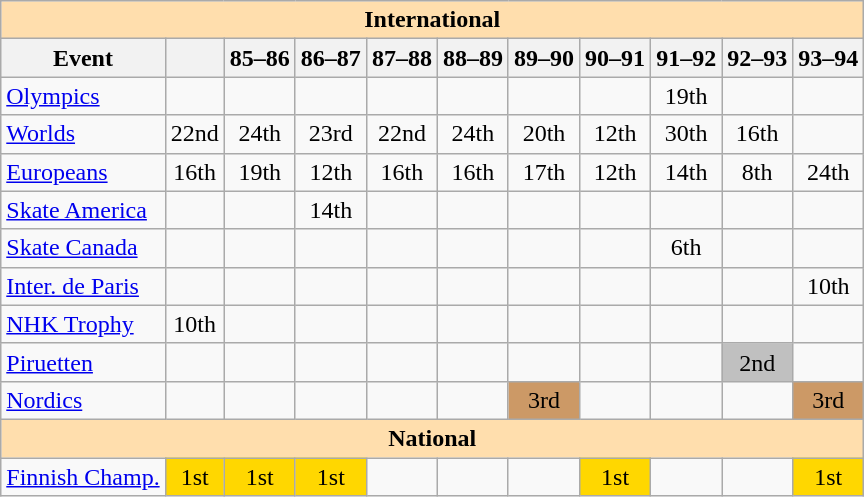<table class="wikitable" style="text-align:center">
<tr>
<th style="background-color: #ffdead; " colspan=11 align=center>International</th>
</tr>
<tr>
<th>Event</th>
<th></th>
<th>85–86</th>
<th>86–87</th>
<th>87–88</th>
<th>88–89</th>
<th>89–90</th>
<th>90–91</th>
<th>91–92</th>
<th>92–93</th>
<th>93–94</th>
</tr>
<tr>
<td align=left><a href='#'>Olympics</a></td>
<td></td>
<td></td>
<td></td>
<td></td>
<td></td>
<td></td>
<td></td>
<td>19th</td>
<td></td>
<td></td>
</tr>
<tr>
<td align=left><a href='#'>Worlds</a></td>
<td>22nd</td>
<td>24th</td>
<td>23rd</td>
<td>22nd</td>
<td>24th</td>
<td>20th</td>
<td>12th</td>
<td>30th</td>
<td>16th</td>
<td></td>
</tr>
<tr>
<td align=left><a href='#'>Europeans</a></td>
<td>16th</td>
<td>19th</td>
<td>12th</td>
<td>16th</td>
<td>16th</td>
<td>17th</td>
<td>12th</td>
<td>14th</td>
<td>8th</td>
<td>24th</td>
</tr>
<tr>
<td align=left><a href='#'>Skate America</a></td>
<td></td>
<td></td>
<td>14th</td>
<td></td>
<td></td>
<td></td>
<td></td>
<td></td>
<td></td>
<td></td>
</tr>
<tr>
<td align=left><a href='#'>Skate Canada</a></td>
<td></td>
<td></td>
<td></td>
<td></td>
<td></td>
<td></td>
<td></td>
<td>6th</td>
<td></td>
<td></td>
</tr>
<tr>
<td align=left><a href='#'>Inter. de Paris</a></td>
<td></td>
<td></td>
<td></td>
<td></td>
<td></td>
<td></td>
<td></td>
<td></td>
<td></td>
<td>10th</td>
</tr>
<tr>
<td align=left><a href='#'>NHK Trophy</a></td>
<td>10th</td>
<td></td>
<td></td>
<td></td>
<td></td>
<td></td>
<td></td>
<td></td>
<td></td>
<td></td>
</tr>
<tr>
<td align=left><a href='#'>Piruetten</a></td>
<td></td>
<td></td>
<td></td>
<td></td>
<td></td>
<td></td>
<td></td>
<td></td>
<td bgcolor=silver>2nd</td>
<td></td>
</tr>
<tr>
<td align=left><a href='#'>Nordics</a></td>
<td></td>
<td></td>
<td></td>
<td></td>
<td></td>
<td bgcolor=cc9966>3rd</td>
<td></td>
<td></td>
<td></td>
<td bgcolor=cc9966>3rd</td>
</tr>
<tr>
<th style="background-color: #ffdead; " colspan=11 align=center>National</th>
</tr>
<tr>
<td align=left><a href='#'>Finnish Champ.</a></td>
<td bgcolor=gold>1st</td>
<td bgcolor=gold>1st</td>
<td bgcolor=gold>1st</td>
<td></td>
<td></td>
<td></td>
<td bgcolor=gold>1st</td>
<td></td>
<td></td>
<td bgcolor=gold>1st</td>
</tr>
</table>
